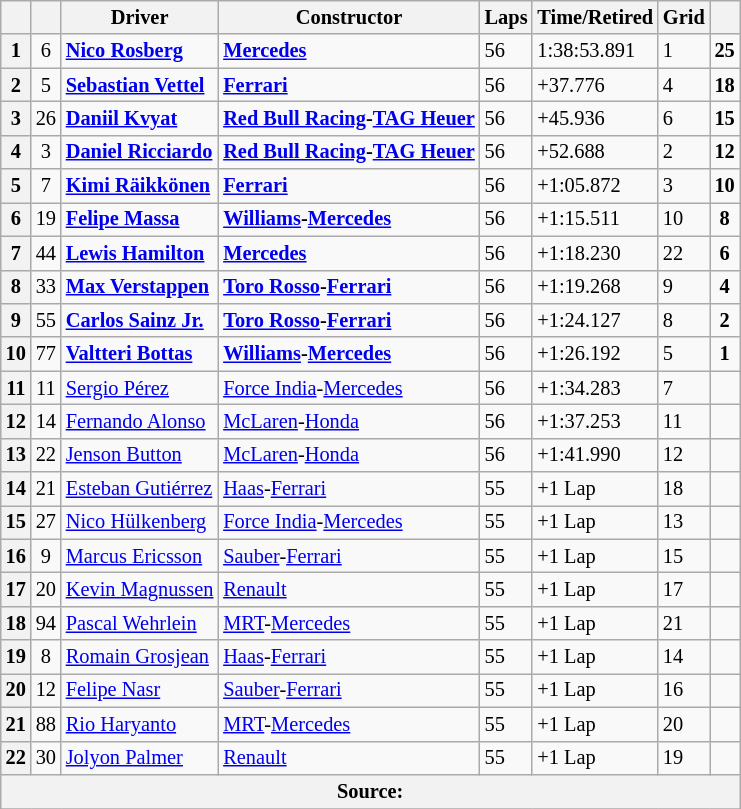<table class="wikitable" style="font-size: 85%;">
<tr>
<th></th>
<th></th>
<th>Driver</th>
<th>Constructor</th>
<th>Laps</th>
<th>Time/Retired</th>
<th>Grid</th>
<th></th>
</tr>
<tr>
<th>1</th>
<td align="center">6</td>
<td> <strong><a href='#'>Nico Rosberg</a></strong></td>
<td><strong><a href='#'>Mercedes</a></strong></td>
<td>56</td>
<td>1:38:53.891</td>
<td>1</td>
<td align="center"><strong>25</strong></td>
</tr>
<tr>
<th>2</th>
<td align="center">5</td>
<td> <strong><a href='#'>Sebastian Vettel</a></strong></td>
<td><strong><a href='#'>Ferrari</a></strong></td>
<td>56</td>
<td>+37.776</td>
<td>4</td>
<td align="center"><strong>18</strong></td>
</tr>
<tr>
<th>3</th>
<td align="center">26</td>
<td> <strong><a href='#'>Daniil Kvyat</a></strong></td>
<td><strong><a href='#'>Red Bull Racing</a>-<a href='#'>TAG Heuer</a></strong></td>
<td>56</td>
<td>+45.936</td>
<td>6</td>
<td align="center"><strong>15</strong></td>
</tr>
<tr>
<th>4</th>
<td align="center">3</td>
<td> <strong><a href='#'>Daniel Ricciardo</a></strong></td>
<td><strong><a href='#'>Red Bull Racing</a>-<a href='#'>TAG Heuer</a></strong></td>
<td>56</td>
<td>+52.688</td>
<td>2</td>
<td align="center"><strong>12</strong></td>
</tr>
<tr>
<th>5</th>
<td align="center">7</td>
<td> <strong><a href='#'>Kimi Räikkönen</a></strong></td>
<td><strong><a href='#'>Ferrari</a></strong></td>
<td>56</td>
<td>+1:05.872</td>
<td>3</td>
<td align="center"><strong>10</strong></td>
</tr>
<tr>
<th>6</th>
<td align="center">19</td>
<td> <strong><a href='#'>Felipe Massa</a></strong></td>
<td><strong><a href='#'>Williams</a>-<a href='#'>Mercedes</a></strong></td>
<td>56</td>
<td>+1:15.511</td>
<td>10</td>
<td align="center"><strong>8</strong></td>
</tr>
<tr>
<th>7</th>
<td align="center">44</td>
<td> <strong><a href='#'>Lewis Hamilton</a></strong></td>
<td><strong><a href='#'>Mercedes</a></strong></td>
<td>56</td>
<td>+1:18.230</td>
<td>22</td>
<td align="center"><strong>6</strong></td>
</tr>
<tr>
<th>8</th>
<td align="center">33</td>
<td> <strong><a href='#'>Max Verstappen</a></strong></td>
<td><strong><a href='#'>Toro Rosso</a>-<a href='#'>Ferrari</a></strong></td>
<td>56</td>
<td>+1:19.268</td>
<td>9</td>
<td align="center"><strong>4</strong></td>
</tr>
<tr>
<th>9</th>
<td align="center">55</td>
<td> <strong><a href='#'>Carlos Sainz Jr.</a></strong></td>
<td><strong><a href='#'>Toro Rosso</a>-<a href='#'>Ferrari</a></strong></td>
<td>56</td>
<td>+1:24.127</td>
<td>8</td>
<td align="center"><strong>2</strong></td>
</tr>
<tr>
<th>10</th>
<td align="center">77</td>
<td> <strong><a href='#'>Valtteri Bottas</a></strong></td>
<td><strong><a href='#'>Williams</a>-<a href='#'>Mercedes</a></strong></td>
<td>56</td>
<td>+1:26.192</td>
<td>5</td>
<td align="center"><strong>1</strong></td>
</tr>
<tr>
<th>11</th>
<td align="center">11</td>
<td> <a href='#'>Sergio Pérez</a></td>
<td><a href='#'>Force India</a>-<a href='#'>Mercedes</a></td>
<td>56</td>
<td>+1:34.283</td>
<td>7</td>
<td></td>
</tr>
<tr>
<th>12</th>
<td align="center">14</td>
<td> <a href='#'>Fernando Alonso</a></td>
<td><a href='#'>McLaren</a>-<a href='#'>Honda</a></td>
<td>56</td>
<td>+1:37.253</td>
<td>11</td>
<td align="center"></td>
</tr>
<tr>
<th>13</th>
<td align="center">22</td>
<td> <a href='#'>Jenson Button</a></td>
<td><a href='#'>McLaren</a>-<a href='#'>Honda</a></td>
<td>56</td>
<td>+1:41.990</td>
<td>12</td>
<td></td>
</tr>
<tr>
<th>14</th>
<td align="center">21</td>
<td> <a href='#'>Esteban Gutiérrez</a></td>
<td><a href='#'>Haas</a>-<a href='#'>Ferrari</a></td>
<td>55</td>
<td>+1 Lap</td>
<td>18</td>
<td></td>
</tr>
<tr>
<th>15</th>
<td align="center">27</td>
<td> <a href='#'>Nico Hülkenberg</a></td>
<td><a href='#'>Force India</a>-<a href='#'>Mercedes</a></td>
<td>55</td>
<td>+1 Lap</td>
<td>13</td>
<td></td>
</tr>
<tr>
<th>16</th>
<td align="center">9</td>
<td> <a href='#'>Marcus Ericsson</a></td>
<td><a href='#'>Sauber</a>-<a href='#'>Ferrari</a></td>
<td>55</td>
<td>+1 Lap</td>
<td>15</td>
<td></td>
</tr>
<tr>
<th>17</th>
<td align="center">20</td>
<td> <a href='#'>Kevin Magnussen</a></td>
<td><a href='#'>Renault</a></td>
<td>55</td>
<td>+1 Lap</td>
<td>17</td>
<td></td>
</tr>
<tr>
<th>18</th>
<td align="center">94</td>
<td> <a href='#'>Pascal Wehrlein</a></td>
<td><a href='#'>MRT</a>-<a href='#'>Mercedes</a></td>
<td>55</td>
<td>+1 Lap</td>
<td>21</td>
<td></td>
</tr>
<tr>
<th>19</th>
<td align="center">8</td>
<td> <a href='#'>Romain Grosjean</a></td>
<td><a href='#'>Haas</a>-<a href='#'>Ferrari</a></td>
<td>55</td>
<td>+1 Lap</td>
<td>14</td>
<td align="center"></td>
</tr>
<tr>
<th>20</th>
<td align="center">12</td>
<td> <a href='#'>Felipe Nasr</a></td>
<td><a href='#'>Sauber</a>-<a href='#'>Ferrari</a></td>
<td>55</td>
<td>+1 Lap</td>
<td>16</td>
<td></td>
</tr>
<tr>
<th>21</th>
<td align="center">88</td>
<td> <a href='#'>Rio Haryanto</a></td>
<td><a href='#'>MRT</a>-<a href='#'>Mercedes</a></td>
<td>55</td>
<td>+1 Lap</td>
<td>20</td>
<td></td>
</tr>
<tr>
<th>22</th>
<td align="center">30</td>
<td> <a href='#'>Jolyon Palmer</a></td>
<td><a href='#'>Renault</a></td>
<td>55</td>
<td>+1 Lap</td>
<td>19</td>
<td></td>
</tr>
<tr>
<th colspan="8">Source:</th>
</tr>
<tr>
</tr>
</table>
